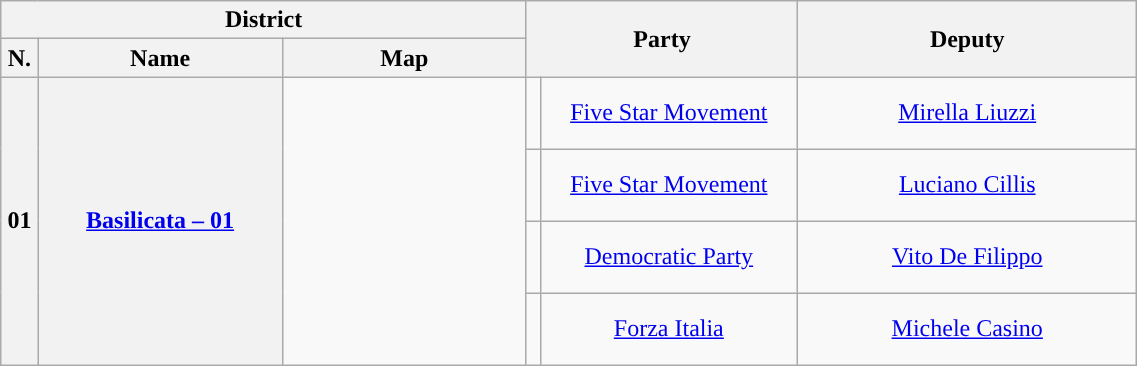<table class="wikitable" style="text-align:center; style="width=60%">
<tr>
<th width=35% colspan="3">District</th>
<th width=20% colspan="2" rowspan="2">Party</th>
<th width=25% rowspan="2">Deputy</th>
</tr>
<tr>
<th width=1%>N.</th>
<th width=18%>Name</th>
<th width=18%>Map</th>
</tr>
<tr style="height:3em;">
<th rowspan="5">01</th>
<th rowspan="5"><a href='#'>Basilicata – 01</a></th>
<td rowspan="5"></td>
<td style="background:"></td>
<td><a href='#'>Five Star Movement</a></td>
<td><a href='#'>Mirella Liuzzi</a></td>
</tr>
<tr style="height:3em;">
<td style="background:"></td>
<td><a href='#'>Five Star Movement</a></td>
<td><a href='#'>Luciano Cillis</a></td>
</tr>
<tr style="height:3em;">
<td style="background:"></td>
<td><a href='#'>Democratic Party</a></td>
<td><a href='#'>Vito De Filippo</a></td>
</tr>
<tr style="height:3em;">
<td style="background:"></td>
<td><a href='#'>Forza Italia</a></td>
<td><a href='#'>Michele Casino</a></td>
</tr>
</table>
